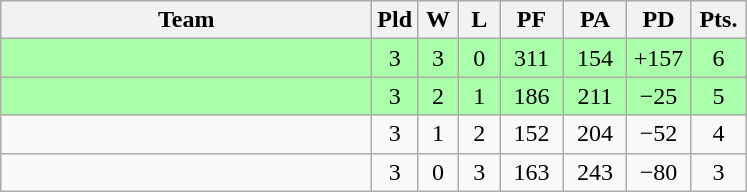<table class=wikitable style="text-align:center">
<tr>
<th width=240>Team</th>
<th width=20>Pld</th>
<th width=20>W</th>
<th width=20>L</th>
<th width=35>PF</th>
<th width=35>PA</th>
<th width=35>PD</th>
<th width=30>Pts.</th>
</tr>
<tr bgcolor=#aaffaa>
<td align=left></td>
<td>3</td>
<td>3</td>
<td>0</td>
<td>311</td>
<td>154</td>
<td>+157</td>
<td>6</td>
</tr>
<tr bgcolor=#aaffaa>
<td align=left></td>
<td>3</td>
<td>2</td>
<td>1</td>
<td>186</td>
<td>211</td>
<td>−25</td>
<td>5</td>
</tr>
<tr>
<td align=left></td>
<td>3</td>
<td>1</td>
<td>2</td>
<td>152</td>
<td>204</td>
<td>−52</td>
<td>4</td>
</tr>
<tr>
<td align=left></td>
<td>3</td>
<td>0</td>
<td>3</td>
<td>163</td>
<td>243</td>
<td>−80</td>
<td>3</td>
</tr>
</table>
